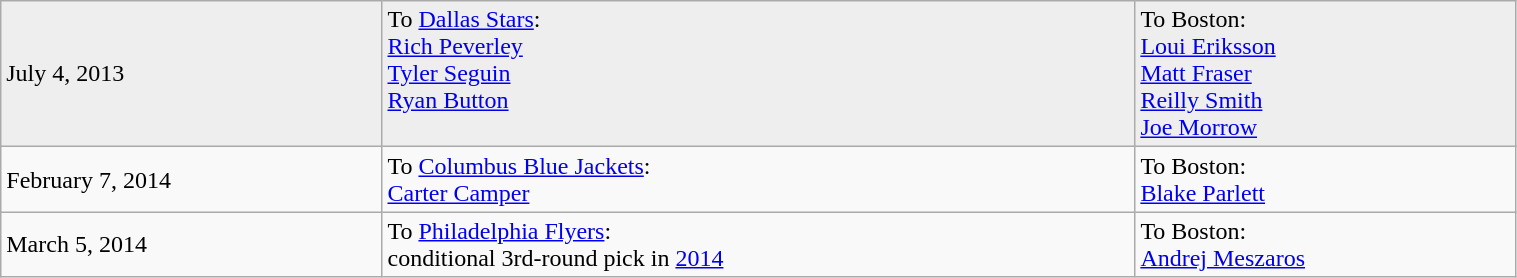<table class="wikitable" style="border:1px solid #999999; width:80%;">
<tr bgcolor="eeeeee">
<td>July 4, 2013</td>
<td valign="top">To <a href='#'>Dallas Stars</a>: <br> <a href='#'>Rich Peverley</a><br><a href='#'>Tyler Seguin</a><br><a href='#'>Ryan Button</a></td>
<td valign="top">To Boston: <br> <a href='#'>Loui Eriksson</a><br><a href='#'>Matt Fraser</a><br><a href='#'>Reilly Smith</a><br><a href='#'>Joe Morrow</a></td>
</tr>
<tr>
<td>February 7, 2014</td>
<td valign="top">To <a href='#'>Columbus Blue Jackets</a>: <br> <a href='#'>Carter Camper</a></td>
<td valign="top">To Boston: <br> <a href='#'>Blake Parlett</a></td>
</tr>
<tr>
<td>March 5, 2014</td>
<td valign="top">To <a href='#'>Philadelphia Flyers</a>: <br>conditional 3rd-round pick in <a href='#'>2014</a></td>
<td valign="top">To Boston: <br> <a href='#'>Andrej Meszaros</a></td>
</tr>
</table>
